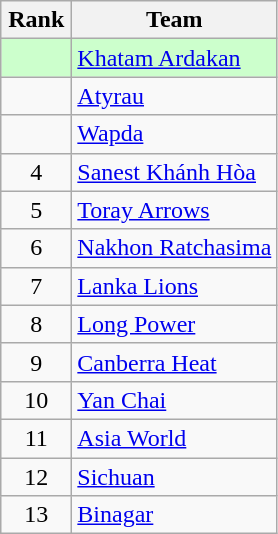<table class="wikitable" style="text-align:center;">
<tr>
<th width=40>Rank</th>
<th>Team</th>
</tr>
<tr bgcolor=#ccffcc>
<td></td>
<td style="text-align:left;"> <a href='#'>Khatam Ardakan</a></td>
</tr>
<tr>
<td></td>
<td style="text-align:left;"> <a href='#'>Atyrau</a></td>
</tr>
<tr>
<td></td>
<td style="text-align:left;"> <a href='#'>Wapda</a></td>
</tr>
<tr>
<td>4</td>
<td style="text-align:left;"> <a href='#'>Sanest Khánh Hòa</a></td>
</tr>
<tr>
<td>5</td>
<td style="text-align:left;"> <a href='#'>Toray Arrows</a></td>
</tr>
<tr>
<td>6</td>
<td style="text-align:left;"> <a href='#'>Nakhon Ratchasima</a></td>
</tr>
<tr>
<td>7</td>
<td style="text-align:left;"> <a href='#'>Lanka Lions</a></td>
</tr>
<tr>
<td>8</td>
<td style="text-align:left;"> <a href='#'>Long Power</a></td>
</tr>
<tr>
<td>9</td>
<td style="text-align:left;"> <a href='#'>Canberra Heat</a></td>
</tr>
<tr>
<td>10</td>
<td style="text-align:left;"> <a href='#'>Yan Chai</a></td>
</tr>
<tr>
<td>11</td>
<td style="text-align:left;"> <a href='#'>Asia World</a></td>
</tr>
<tr>
<td>12</td>
<td style="text-align:left;"> <a href='#'>Sichuan</a></td>
</tr>
<tr>
<td>13</td>
<td style="text-align:left;"> <a href='#'>Binagar</a></td>
</tr>
</table>
